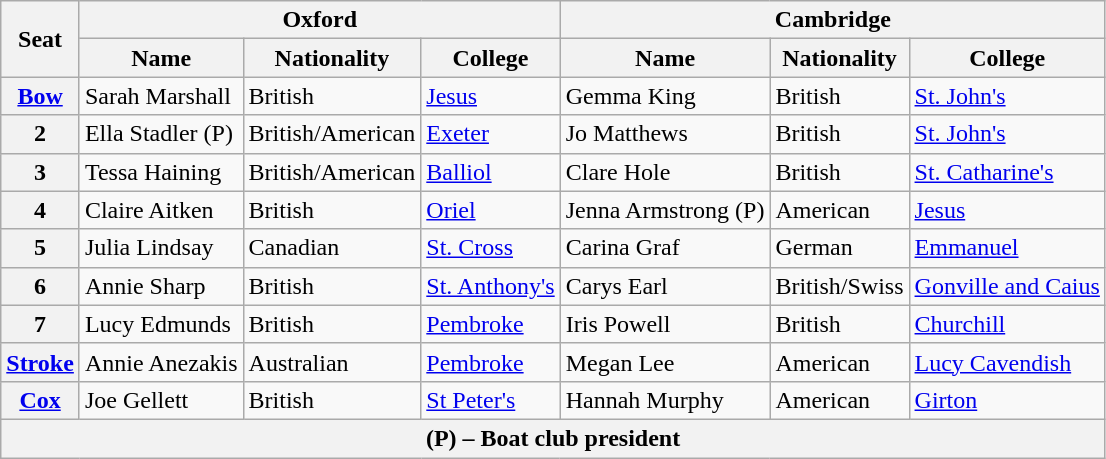<table class="wikitable">
<tr>
<th rowspan="2">Seat</th>
<th colspan="3">Oxford</th>
<th colspan="3">Cambridge</th>
</tr>
<tr>
<th>Name</th>
<th>Nationality</th>
<th>College</th>
<th>Name</th>
<th>Nationality</th>
<th>College</th>
</tr>
<tr>
<th><a href='#'>Bow</a></th>
<td>Sarah Marshall</td>
<td>British</td>
<td><a href='#'>Jesus</a></td>
<td>Gemma King</td>
<td>British</td>
<td><a href='#'>St. John's</a></td>
</tr>
<tr>
<th>2</th>
<td>Ella Stadler (P)</td>
<td>British/American</td>
<td><a href='#'>Exeter</a></td>
<td>Jo Matthews</td>
<td>British</td>
<td><a href='#'>St. John's</a></td>
</tr>
<tr>
<th>3</th>
<td>Tessa Haining</td>
<td>British/American</td>
<td><a href='#'>Balliol</a></td>
<td>Clare Hole</td>
<td>British</td>
<td><a href='#'>St. Catharine's</a></td>
</tr>
<tr>
<th>4</th>
<td>Claire Aitken</td>
<td>British</td>
<td><a href='#'>Oriel</a></td>
<td>Jenna Armstrong (P)</td>
<td>American</td>
<td><a href='#'>Jesus</a></td>
</tr>
<tr>
<th>5</th>
<td>Julia Lindsay</td>
<td>Canadian</td>
<td><a href='#'>St. Cross</a></td>
<td>Carina Graf</td>
<td>German</td>
<td><a href='#'>Emmanuel</a></td>
</tr>
<tr>
<th>6</th>
<td>Annie Sharp</td>
<td>British</td>
<td><a href='#'>St. Anthony's</a></td>
<td>Carys Earl</td>
<td>British/Swiss</td>
<td><a href='#'>Gonville and Caius</a></td>
</tr>
<tr>
<th>7</th>
<td>Lucy Edmunds</td>
<td>British</td>
<td><a href='#'>Pembroke</a></td>
<td>Iris Powell</td>
<td>British</td>
<td><a href='#'>Churchill</a></td>
</tr>
<tr>
<th><a href='#'>Stroke</a></th>
<td>Annie Anezakis</td>
<td>Australian</td>
<td><a href='#'>Pembroke</a></td>
<td>Megan Lee</td>
<td>American</td>
<td><a href='#'>Lucy Cavendish</a></td>
</tr>
<tr>
<th><a href='#'>Cox</a></th>
<td>Joe Gellett</td>
<td>British</td>
<td><a href='#'>St Peter's</a></td>
<td>Hannah Murphy</td>
<td>American</td>
<td><a href='#'>Girton</a></td>
</tr>
<tr>
<th colspan="7">(P) – Boat club president</th>
</tr>
</table>
